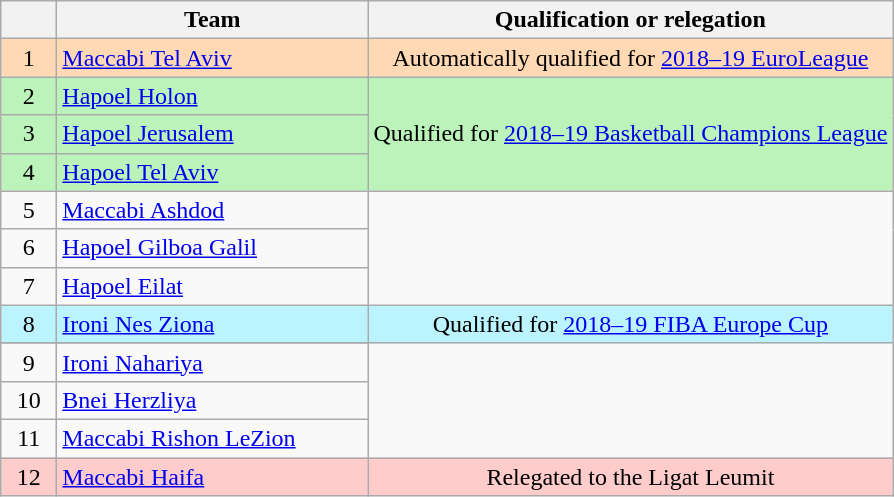<table class="wikitable" style="text-align: center;">
<tr>
<th width=30></th>
<th width=200>Team</th>
<th>Qualification or relegation</th>
</tr>
<tr bgcolor="#ffd9b3">
<td>1</td>
<td align=left><a href='#'>Maccabi Tel Aviv</a></td>
<td>Automatically qualified for <a href='#'>2018–19 EuroLeague</a></td>
</tr>
<tr bgcolor="#bbf3bb">
<td>2</td>
<td align=left><a href='#'>Hapoel Holon</a></td>
<td rowspan=3>Qualified for <a href='#'>2018–19 Basketball Champions League</a></td>
</tr>
<tr bgcolor="#bbf3bb">
<td>3</td>
<td align=left><a href='#'>Hapoel Jerusalem</a></td>
</tr>
<tr bgcolor="#BBF3BB">
<td>4</td>
<td align=left><a href='#'>Hapoel Tel Aviv</a></td>
</tr>
<tr>
<td>5</td>
<td align=left><a href='#'>Maccabi Ashdod</a></td>
</tr>
<tr>
<td>6</td>
<td align=left><a href='#'>Hapoel Gilboa Galil</a></td>
</tr>
<tr>
<td>7</td>
<td align=left><a href='#'>Hapoel Eilat</a></td>
</tr>
<tr bgcolor="#BBF3FF">
<td>8</td>
<td align=left><a href='#'>Ironi Nes Ziona</a></td>
<td rowspan=1>Qualified for <a href='#'>2018–19 FIBA Europe Cup</a></td>
</tr>
<tr bgcolor="#BBF3FF">
</tr>
<tr>
<td>9</td>
<td align=left><a href='#'>Ironi Nahariya</a></td>
</tr>
<tr>
<td>10</td>
<td align=left><a href='#'>Bnei Herzliya</a></td>
</tr>
<tr>
<td>11</td>
<td align=left><a href='#'>Maccabi Rishon LeZion</a></td>
</tr>
<tr bgcolor=#fcc>
<td>12</td>
<td align=left><a href='#'>Maccabi Haifa</a></td>
<td>Relegated to the Ligat Leumit</td>
</tr>
</table>
